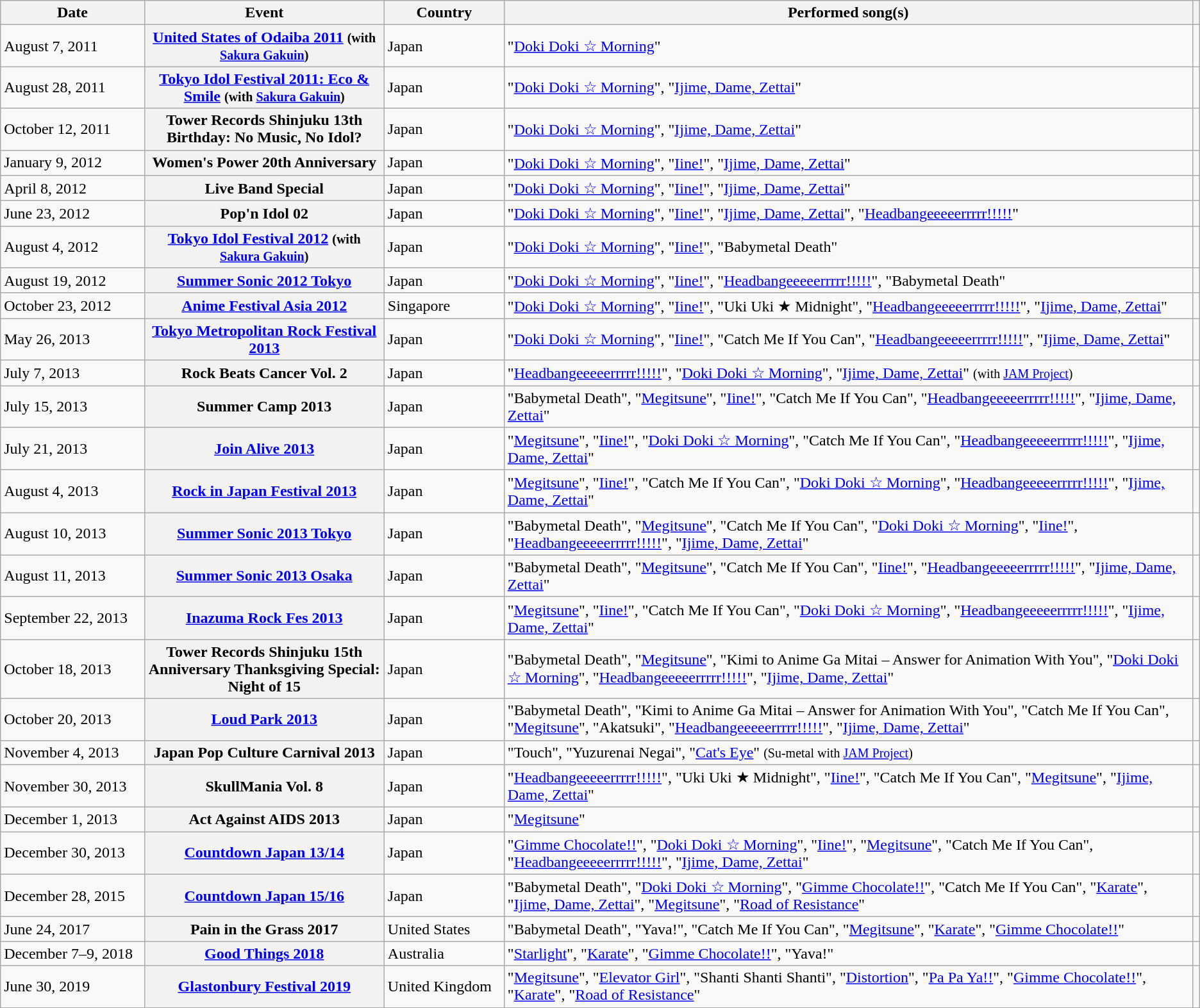<table class="wikitable sortable plainrowheaders">
<tr>
<th style="width:12%;">Date</th>
<th style="width:20%;">Event</th>
<th style="width:10%;">Country</th>
<th>Performed song(s)</th>
<th scope="col" class="unsortable"></th>
</tr>
<tr>
<td>August 7, 2011</td>
<th scope="row"><a href='#'>United States of Odaiba 2011</a> <small>(with <a href='#'>Sakura Gakuin</a>)</small></th>
<td>Japan</td>
<td>"<a href='#'>Doki Doki ☆ Morning</a>"</td>
<td style="text-align:center;"></td>
</tr>
<tr>
<td>August 28, 2011</td>
<th scope="row"><a href='#'>Tokyo Idol Festival 2011: Eco & Smile</a> <small>(with <a href='#'>Sakura Gakuin</a>)</small></th>
<td>Japan</td>
<td>"<a href='#'>Doki Doki ☆ Morning</a>", "<a href='#'>Ijime, Dame, Zettai</a>"</td>
<td style="text-align:center;"></td>
</tr>
<tr>
<td>October 12, 2011</td>
<th scope="row">Tower Records Shinjuku 13th Birthday: No Music, No Idol?</th>
<td>Japan</td>
<td>"<a href='#'>Doki Doki ☆ Morning</a>", "<a href='#'>Ijime, Dame, Zettai</a>"</td>
<td style="text-align:center;"></td>
</tr>
<tr>
<td>January 9, 2012</td>
<th scope="row">Women's Power 20th Anniversary</th>
<td>Japan</td>
<td>"<a href='#'>Doki Doki ☆ Morning</a>", "<a href='#'>Iine!</a>", "<a href='#'>Ijime, Dame, Zettai</a>"</td>
<td style="text-align:center;"></td>
</tr>
<tr>
<td>April 8, 2012</td>
<th scope="row"> Live Band Special</th>
<td>Japan</td>
<td>"<a href='#'>Doki Doki ☆ Morning</a>", "<a href='#'>Iine!</a>", "<a href='#'>Ijime, Dame, Zettai</a>"</td>
<td style="text-align:center;"></td>
</tr>
<tr>
<td>June 23, 2012</td>
<th scope="row">Pop'n Idol 02</th>
<td>Japan</td>
<td>"<a href='#'>Doki Doki ☆ Morning</a>", "<a href='#'>Iine!</a>", "<a href='#'>Ijime, Dame, Zettai</a>", "<a href='#'>Headbangeeeeerrrrr!!!!!</a>"</td>
<td style="text-align:center;"></td>
</tr>
<tr>
<td>August 4, 2012</td>
<th scope="row"><a href='#'>Tokyo Idol Festival 2012</a> <small>(with <a href='#'>Sakura Gakuin</a>)</small></th>
<td>Japan</td>
<td>"<a href='#'>Doki Doki ☆ Morning</a>", "<a href='#'>Iine!</a>", "Babymetal Death"</td>
<td style="text-align:center;"></td>
</tr>
<tr>
<td>August 19, 2012</td>
<th scope="row"><a href='#'>Summer Sonic 2012 Tokyo</a></th>
<td>Japan</td>
<td>"<a href='#'>Doki Doki ☆ Morning</a>", "<a href='#'>Iine!</a>", "<a href='#'>Headbangeeeeerrrrr!!!!!</a>", "Babymetal Death"</td>
<td style="text-align:center;"></td>
</tr>
<tr>
<td>October 23, 2012</td>
<th scope="row"><a href='#'>Anime Festival Asia 2012</a></th>
<td>Singapore</td>
<td>"<a href='#'>Doki Doki ☆ Morning</a>", "<a href='#'>Iine!</a>", "Uki Uki ★ Midnight", "<a href='#'>Headbangeeeeerrrrr!!!!!</a>", "<a href='#'>Ijime, Dame, Zettai</a>"</td>
<td style="text-align:center;"></td>
</tr>
<tr>
<td>May 26, 2013</td>
<th scope="row"><a href='#'>Tokyo Metropolitan Rock Festival 2013</a></th>
<td>Japan</td>
<td>"<a href='#'>Doki Doki ☆ Morning</a>", "<a href='#'>Iine!</a>", "Catch Me If You Can", "<a href='#'>Headbangeeeeerrrrr!!!!!</a>", "<a href='#'>Ijime, Dame, Zettai</a>"</td>
<td style="text-align:center;"></td>
</tr>
<tr>
<td>July 7, 2013</td>
<th scope="row">Rock Beats Cancer Vol. 2</th>
<td>Japan</td>
<td>"<a href='#'>Headbangeeeeerrrrr!!!!!</a>", "<a href='#'>Doki Doki ☆ Morning</a>", "<a href='#'>Ijime, Dame, Zettai</a>" <small>(with <a href='#'>JAM Project</a>)</small></td>
<td style="text-align:center;"></td>
</tr>
<tr>
<td>July 15, 2013</td>
<th scope="row">Summer Camp 2013</th>
<td>Japan</td>
<td>"Babymetal Death", "<a href='#'>Megitsune</a>", "<a href='#'>Iine!</a>", "Catch Me If You Can", "<a href='#'>Headbangeeeeerrrrr!!!!!</a>", "<a href='#'>Ijime, Dame, Zettai</a>"</td>
<td style="text-align:center;"></td>
</tr>
<tr>
<td>July 21, 2013</td>
<th scope="row"><a href='#'>Join Alive 2013</a></th>
<td>Japan</td>
<td>"<a href='#'>Megitsune</a>", "<a href='#'>Iine!</a>", "<a href='#'>Doki Doki ☆ Morning</a>", "Catch Me If You Can", "<a href='#'>Headbangeeeeerrrrr!!!!!</a>", "<a href='#'>Ijime, Dame, Zettai</a>"</td>
<td style="text-align:center;"></td>
</tr>
<tr>
<td>August 4, 2013</td>
<th scope="row"><a href='#'>Rock in Japan Festival 2013</a></th>
<td>Japan</td>
<td>"<a href='#'>Megitsune</a>", "<a href='#'>Iine!</a>", "Catch Me If You Can", "<a href='#'>Doki Doki ☆ Morning</a>", "<a href='#'>Headbangeeeeerrrrr!!!!!</a>", "<a href='#'>Ijime, Dame, Zettai</a>"</td>
<td style="text-align:center;"></td>
</tr>
<tr>
<td>August 10, 2013</td>
<th scope="row"><a href='#'>Summer Sonic 2013 Tokyo</a></th>
<td>Japan</td>
<td>"Babymetal Death", "<a href='#'>Megitsune</a>", "Catch Me If You Can", "<a href='#'>Doki Doki ☆ Morning</a>", "<a href='#'>Iine!</a>", "<a href='#'>Headbangeeeeerrrrr!!!!!</a>", "<a href='#'>Ijime, Dame, Zettai</a>"</td>
<td style="text-align:center;"></td>
</tr>
<tr>
<td>August 11, 2013</td>
<th scope="row"><a href='#'>Summer Sonic 2013 Osaka</a></th>
<td>Japan</td>
<td>"Babymetal Death", "<a href='#'>Megitsune</a>", "Catch Me If You Can", "<a href='#'>Iine!</a>", "<a href='#'>Headbangeeeeerrrrr!!!!!</a>", "<a href='#'>Ijime, Dame, Zettai</a>"</td>
<td style="text-align:center;"></td>
</tr>
<tr>
<td>September 22, 2013</td>
<th scope="row"><a href='#'>Inazuma Rock Fes 2013</a></th>
<td>Japan</td>
<td>"<a href='#'>Megitsune</a>", "<a href='#'>Iine!</a>", "Catch Me If You Can", "<a href='#'>Doki Doki ☆ Morning</a>", "<a href='#'>Headbangeeeeerrrrr!!!!!</a>", "<a href='#'>Ijime, Dame, Zettai</a>"</td>
<td style="text-align:center;"></td>
</tr>
<tr>
<td>October 18, 2013</td>
<th scope="row">Tower Records Shinjuku 15th Anniversary Thanksgiving Special: Night of 15</th>
<td>Japan</td>
<td>"Babymetal Death", "<a href='#'>Megitsune</a>", "Kimi to Anime Ga Mitai – Answer for Animation With You", "<a href='#'>Doki Doki ☆ Morning</a>", "<a href='#'>Headbangeeeeerrrrr!!!!!</a>", "<a href='#'>Ijime, Dame, Zettai</a>"</td>
<td style="text-align:center;"></td>
</tr>
<tr>
<td>October 20, 2013</td>
<th scope="row"><a href='#'>Loud Park 2013</a></th>
<td>Japan</td>
<td>"Babymetal Death", "Kimi to Anime Ga Mitai – Answer for Animation With You", "Catch Me If You Can", "<a href='#'>Megitsune</a>", "Akatsuki", "<a href='#'>Headbangeeeeerrrrr!!!!!</a>", "<a href='#'>Ijime, Dame, Zettai</a>"</td>
<td style="text-align:center;"></td>
</tr>
<tr>
<td>November 4, 2013</td>
<th scope="row">Japan Pop Culture Carnival 2013</th>
<td>Japan</td>
<td>"Touch", "Yuzurenai Negai", "<a href='#'>Cat's Eye</a>" <small>(Su-metal with <a href='#'>JAM Project</a>)</small></td>
<td style="text-align:center;"></td>
</tr>
<tr>
<td>November 30, 2013</td>
<th scope="row">SkullMania Vol. 8</th>
<td>Japan</td>
<td>"<a href='#'>Headbangeeeeerrrrr!!!!!</a>", "Uki Uki ★ Midnight", "<a href='#'>Iine!</a>", "Catch Me If You Can", "<a href='#'>Megitsune</a>", "<a href='#'>Ijime, Dame, Zettai</a>"</td>
<td style="text-align:center;"></td>
</tr>
<tr>
<td>December 1, 2013</td>
<th scope="row">Act Against AIDS 2013</th>
<td>Japan</td>
<td>"<a href='#'>Megitsune</a>"</td>
<td style="text-align:center;"></td>
</tr>
<tr>
<td>December 30, 2013</td>
<th scope="row"><a href='#'>Countdown Japan 13/14</a></th>
<td>Japan</td>
<td>"<a href='#'>Gimme Chocolate!!</a>", "<a href='#'>Doki Doki ☆ Morning</a>", "<a href='#'>Iine!</a>", "<a href='#'>Megitsune</a>", "Catch Me If You Can", "<a href='#'>Headbangeeeeerrrrr!!!!!</a>", "<a href='#'>Ijime, Dame, Zettai</a>"</td>
<td style="text-align:center;"></td>
</tr>
<tr>
<td>December 28, 2015</td>
<th scope="row"><a href='#'>Countdown Japan 15/16</a></th>
<td>Japan</td>
<td>"Babymetal Death", "<a href='#'>Doki Doki ☆ Morning</a>", "<a href='#'>Gimme Chocolate!!</a>", "Catch Me If You Can", "<a href='#'>Karate</a>", "<a href='#'>Ijime, Dame, Zettai</a>", "<a href='#'>Megitsune</a>", "<a href='#'>Road of Resistance</a>"</td>
<td style="text-align:center;"></td>
</tr>
<tr>
<td>June 24, 2017</td>
<th scope="row">Pain in the Grass 2017</th>
<td>United States</td>
<td>"Babymetal Death", "Yava!", "Catch Me If You Can", "<a href='#'>Megitsune</a>", "<a href='#'>Karate</a>", "<a href='#'>Gimme Chocolate!!</a>"</td>
<td style="text-align:center;"></td>
</tr>
<tr>
<td>December 7–9, 2018</td>
<th scope="row"><a href='#'>Good Things 2018</a></th>
<td>Australia</td>
<td>"<a href='#'>Starlight</a>", "<a href='#'>Karate</a>", "<a href='#'>Gimme Chocolate!!</a>", "Yava!"</td>
<td style="text-align:center;"></td>
</tr>
<tr>
<td>June 30, 2019</td>
<th scope="row"><a href='#'>Glastonbury Festival 2019</a></th>
<td>United Kingdom</td>
<td>"<a href='#'>Megitsune</a>", "<a href='#'>Elevator Girl</a>", "Shanti Shanti Shanti", "<a href='#'>Distortion</a>", "<a href='#'>Pa Pa Ya!!</a>", "<a href='#'>Gimme Chocolate!!</a>", "<a href='#'>Karate</a>", "<a href='#'>Road of Resistance</a>"</td>
<td style="text-align:center;"></td>
</tr>
</table>
